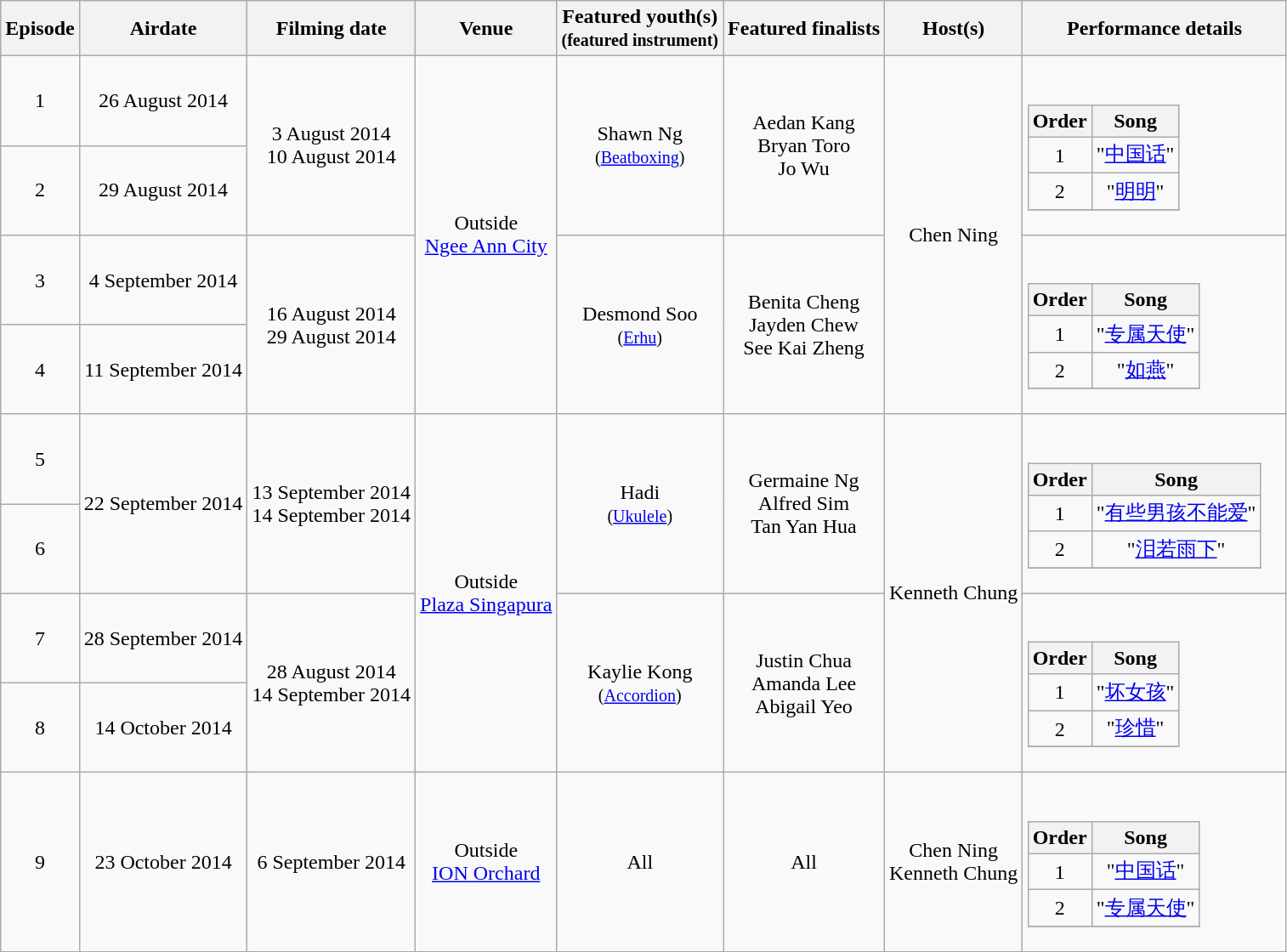<table class="wikitable plainrowheaders" style="text-align: center; font-size: 100%;">
<tr>
<th scope="col">Episode</th>
<th scope="col">Airdate</th>
<th scope="col">Filming date</th>
<th scope="col">Venue</th>
<th scope="col">Featured youth(s)<br><small>(featured instrument)</small></th>
<th scope="col">Featured finalists</th>
<th scope="col">Host(s)</th>
<th scope="col">Performance details</th>
</tr>
<tr>
<td>1</td>
<td>26 August 2014</td>
<td rowspan=2>3 August 2014<br>10 August 2014</td>
<td rowspan=4>Outside<br><a href='#'>Ngee Ann City</a></td>
<td rowspan=2>Shawn Ng<br><small>(<a href='#'>Beatboxing</a>)</small></td>
<td rowspan=2>Aedan Kang<br>Bryan Toro<br>Jo Wu</td>
<td rowspan=4>Chen Ning</td>
<td rowspan=2 style="text-align:center;"><br><table class="wikitable collapsible collapsed">
<tr>
<th scope="col">Order</th>
<th scope="col">Song</th>
</tr>
<tr>
<td>1</td>
<td>"<a href='#'>中国话</a>"</td>
</tr>
<tr>
<td>2</td>
<td>"<a href='#'>明明</a>"</td>
</tr>
<tr>
</tr>
</table>
</td>
</tr>
<tr>
<td>2</td>
<td>29 August 2014</td>
</tr>
<tr>
<td>3</td>
<td>4 September 2014</td>
<td rowspan=2>16 August 2014<br>29 August 2014</td>
<td rowspan=2>Desmond Soo<br><small>(<a href='#'>Erhu</a>)</small></td>
<td rowspan=2>Benita Cheng<br>Jayden Chew<br>See Kai Zheng</td>
<td rowspan=2 style="text-align:center;"><br><table class="wikitable collapsible collapsed">
<tr>
<th scope="col">Order</th>
<th scope="col">Song</th>
</tr>
<tr>
<td>1</td>
<td>"<a href='#'>专属天使</a>"</td>
</tr>
<tr>
<td>2</td>
<td>"<a href='#'>如燕</a>"</td>
</tr>
<tr>
</tr>
</table>
</td>
</tr>
<tr>
<td>4</td>
<td>11 September 2014</td>
</tr>
<tr>
<td>5</td>
<td rowspan=2>22 September 2014</td>
<td rowspan=2>13 September 2014<br>14 September 2014</td>
<td rowspan=4>Outside<br><a href='#'>Plaza Singapura</a></td>
<td rowspan=2>Hadi<br><small>(<a href='#'>Ukulele</a>)</small></td>
<td rowspan=2>Germaine Ng<br>Alfred Sim<br>Tan Yan Hua</td>
<td rowspan=4>Kenneth Chung</td>
<td rowspan=2 style="text-align:center;"><br><table class="wikitable collapsible collapsed">
<tr>
<th scope="col">Order</th>
<th scope="col">Song</th>
</tr>
<tr>
<td>1</td>
<td>"<a href='#'>有些男孩不能爱</a>"</td>
</tr>
<tr>
<td>2</td>
<td>"<a href='#'>泪若雨下</a>"</td>
</tr>
<tr>
</tr>
</table>
</td>
</tr>
<tr>
<td>6</td>
</tr>
<tr>
<td>7</td>
<td>28 September 2014</td>
<td rowspan=2>28 August 2014<br>14 September 2014</td>
<td rowspan=2>Kaylie Kong<br><small>(<a href='#'>Accordion</a>)</small></td>
<td rowspan=2>Justin Chua<br>Amanda Lee<br>Abigail Yeo</td>
<td rowspan=2 style="text-align:center;"><br><table class="wikitable collapsible collapsed">
<tr>
<th scope="col">Order</th>
<th scope="col">Song</th>
</tr>
<tr>
<td>1</td>
<td>"<a href='#'>坏女孩</a>"</td>
</tr>
<tr>
<td>2</td>
<td>"<a href='#'>珍惜</a>"</td>
</tr>
<tr>
</tr>
</table>
</td>
</tr>
<tr>
<td>8</td>
<td>14 October 2014</td>
</tr>
<tr>
<td>9</td>
<td>23 October 2014</td>
<td>6 September 2014</td>
<td>Outside<br><a href='#'>ION Orchard</a></td>
<td>All</td>
<td>All</td>
<td>Chen Ning<br>Kenneth Chung</td>
<td rowspan=2 style="text-align:center;"><br><table class="wikitable collapsible collapsed">
<tr>
<th scope="col">Order</th>
<th scope="col">Song</th>
</tr>
<tr>
<td>1</td>
<td>"<a href='#'>中国话</a>"</td>
</tr>
<tr>
<td>2</td>
<td>"<a href='#'>专属天使</a>"</td>
</tr>
<tr>
</tr>
</table>
</td>
</tr>
<tr>
</tr>
</table>
